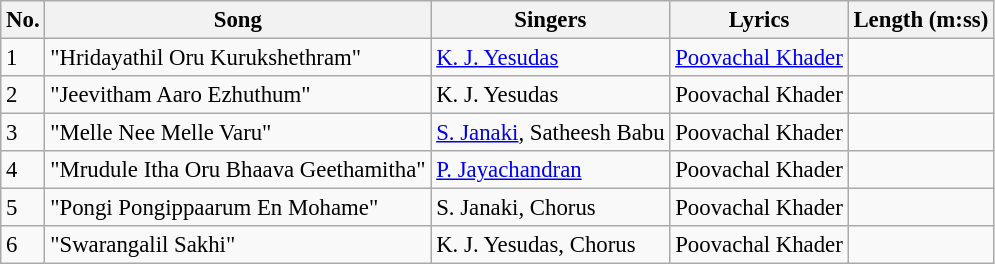<table class="wikitable" style="font-size:95%;">
<tr>
<th>No.</th>
<th>Song</th>
<th>Singers</th>
<th>Lyrics</th>
<th>Length (m:ss)</th>
</tr>
<tr>
<td>1</td>
<td>"Hridayathil Oru Kurukshethram"</td>
<td><a href='#'>K. J. Yesudas</a></td>
<td><a href='#'>Poovachal Khader</a></td>
<td></td>
</tr>
<tr>
<td>2</td>
<td>"Jeevitham Aaro Ezhuthum"</td>
<td>K. J. Yesudas</td>
<td>Poovachal Khader</td>
<td></td>
</tr>
<tr>
<td>3</td>
<td>"Melle Nee Melle Varu"</td>
<td><a href='#'>S. Janaki</a>, Satheesh Babu</td>
<td>Poovachal Khader</td>
<td></td>
</tr>
<tr>
<td>4</td>
<td>"Mrudule Itha Oru Bhaava Geethamitha"</td>
<td><a href='#'>P. Jayachandran</a></td>
<td>Poovachal Khader</td>
<td></td>
</tr>
<tr>
<td>5</td>
<td>"Pongi Pongippaarum En Mohame"</td>
<td>S. Janaki, Chorus</td>
<td>Poovachal Khader</td>
<td></td>
</tr>
<tr>
<td>6</td>
<td>"Swarangalil Sakhi"</td>
<td>K. J. Yesudas, Chorus</td>
<td>Poovachal Khader</td>
<td></td>
</tr>
</table>
